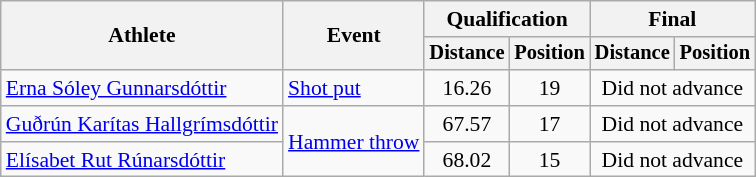<table class=wikitable style=font-size:90%>
<tr>
<th rowspan=2>Athlete</th>
<th rowspan=2>Event</th>
<th colspan=2>Qualification</th>
<th colspan=2>Final</th>
</tr>
<tr style=font-size:95%>
<th>Distance</th>
<th>Position</th>
<th>Distance</th>
<th>Position</th>
</tr>
<tr align=center>
<td align=left><a href='#'>Erna Sóley Gunnarsdóttir</a></td>
<td align=left><a href='#'>Shot put</a></td>
<td>16.26</td>
<td>19</td>
<td colspan=2>Did not advance</td>
</tr>
<tr align=center>
<td align=left><a href='#'>Guðrún Karítas Hallgrímsdóttir</a></td>
<td align=left rowspan=2><a href='#'>Hammer throw</a></td>
<td>67.57</td>
<td>17</td>
<td colspan=2>Did not advance</td>
</tr>
<tr align=center>
<td align=left><a href='#'>Elísabet Rut Rúnarsdóttir</a></td>
<td>68.02</td>
<td>15</td>
<td colspan=2>Did not advance</td>
</tr>
</table>
